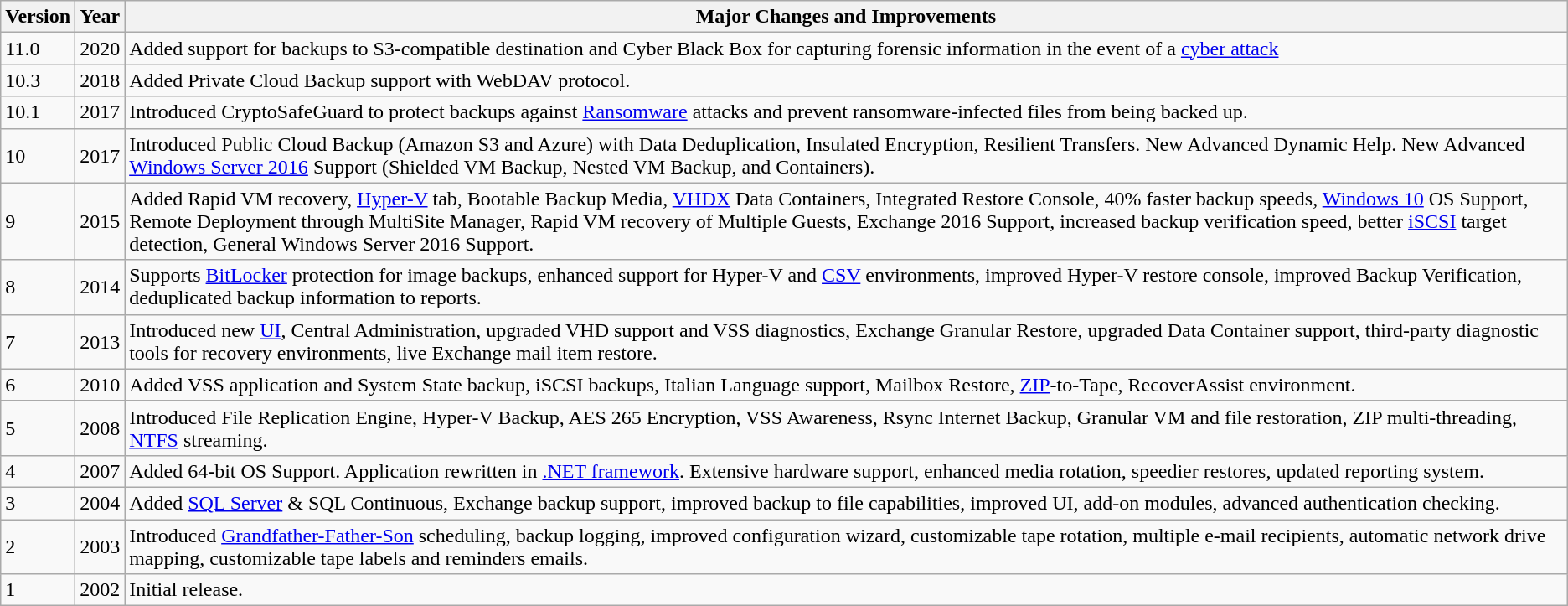<table class="wikitable">
<tr>
<th>Version</th>
<th>Year</th>
<th>Major Changes and Improvements</th>
</tr>
<tr>
<td>11.0</td>
<td>2020</td>
<td>Added support for backups to S3-compatible destination and Cyber Black Box for capturing forensic information in the event of a <a href='#'>cyber attack</a></td>
</tr>
<tr>
<td>10.3</td>
<td>2018</td>
<td>Added Private Cloud Backup support with WebDAV protocol.</td>
</tr>
<tr>
<td>10.1</td>
<td>2017</td>
<td>Introduced CryptoSafeGuard to protect backups against <a href='#'>Ransomware</a> attacks and prevent ransomware-infected files from being backed up.</td>
</tr>
<tr>
<td>10</td>
<td>2017</td>
<td>Introduced Public Cloud Backup (Amazon S3 and Azure) with Data Deduplication, Insulated Encryption, Resilient Transfers. New Advanced Dynamic Help. New Advanced <a href='#'>Windows Server 2016</a> Support (Shielded VM Backup, Nested VM Backup, and Containers).</td>
</tr>
<tr>
<td>9</td>
<td>2015</td>
<td>Added Rapid VM recovery, <a href='#'>Hyper-V</a> tab, Bootable Backup Media, <a href='#'>VHDX</a> Data Containers, Integrated Restore Console, 40% faster backup speeds, <a href='#'>Windows 10</a> OS Support, Remote Deployment through MultiSite Manager, Rapid VM recovery of Multiple Guests, Exchange 2016 Support, increased backup verification speed, better <a href='#'>iSCSI</a> target detection, General Windows Server 2016 Support.</td>
</tr>
<tr>
<td>8</td>
<td>2014</td>
<td>Supports <a href='#'>BitLocker</a> protection for image backups, enhanced support for Hyper-V and <a href='#'>CSV</a> environments, improved Hyper-V restore console, improved Backup Verification, deduplicated backup information to reports.</td>
</tr>
<tr>
<td>7</td>
<td>2013</td>
<td>Introduced new <a href='#'>UI</a>, Central Administration, upgraded VHD support and VSS diagnostics, Exchange Granular Restore, upgraded Data Container support, third-party diagnostic tools for recovery environments, live Exchange mail item restore.</td>
</tr>
<tr>
<td>6</td>
<td>2010</td>
<td>Added VSS application and System State backup, iSCSI backups, Italian Language support, Mailbox Restore, <a href='#'>ZIP</a>-to-Tape, RecoverAssist environment.</td>
</tr>
<tr>
<td>5</td>
<td>2008</td>
<td>Introduced File Replication Engine, Hyper-V Backup, AES 265 Encryption, VSS Awareness, Rsync Internet Backup, Granular VM and file restoration, ZIP multi-threading, <a href='#'>NTFS</a> streaming.</td>
</tr>
<tr>
<td>4</td>
<td>2007</td>
<td>Added 64-bit OS Support. Application rewritten in <a href='#'>.NET framework</a>. Extensive hardware support, enhanced media rotation, speedier restores, updated reporting system.</td>
</tr>
<tr>
<td>3</td>
<td>2004</td>
<td>Added <a href='#'>SQL Server</a> & SQL Continuous, Exchange backup support, improved backup to file capabilities, improved UI, add-on modules, advanced authentication checking.</td>
</tr>
<tr>
<td>2</td>
<td>2003</td>
<td>Introduced <a href='#'>Grandfather-Father-Son</a> scheduling, backup logging, improved configuration wizard, customizable tape rotation, multiple e-mail recipients, automatic network drive mapping, customizable tape labels and reminders emails.</td>
</tr>
<tr>
<td>1</td>
<td>2002</td>
<td>Initial release.</td>
</tr>
</table>
